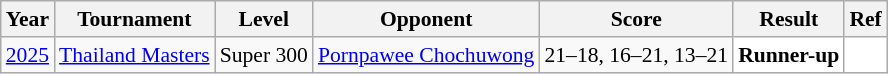<table class="sortable wikitable" style="font-size: 90%;">
<tr>
<th>Year</th>
<th>Tournament</th>
<th>Level</th>
<th>Opponent</th>
<th>Score</th>
<th>Result</th>
<th>Ref</th>
</tr>
<tr>
<td align="center"><a href='#'>2025</a></td>
<td align="left"><a href='#'>Thailand Masters</a></td>
<td align="left">Super 300</td>
<td align="left"> <a href='#'>Pornpawee Chochuwong</a></td>
<td align="left">21–18, 16–21, 13–21</td>
<td style="text-align:left; background: white"> <strong>Runner-up</strong></td>
<td style="text-align:center; background: white"></td>
</tr>
</table>
